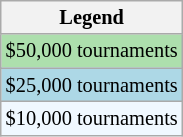<table class=wikitable style="font-size:85%">
<tr>
<th>Legend</th>
</tr>
<tr style="background:#addfad;">
<td>$50,000 tournaments</td>
</tr>
<tr style="background:lightblue;">
<td>$25,000 tournaments</td>
</tr>
<tr style="background:#f0f8ff;">
<td>$10,000 tournaments</td>
</tr>
</table>
